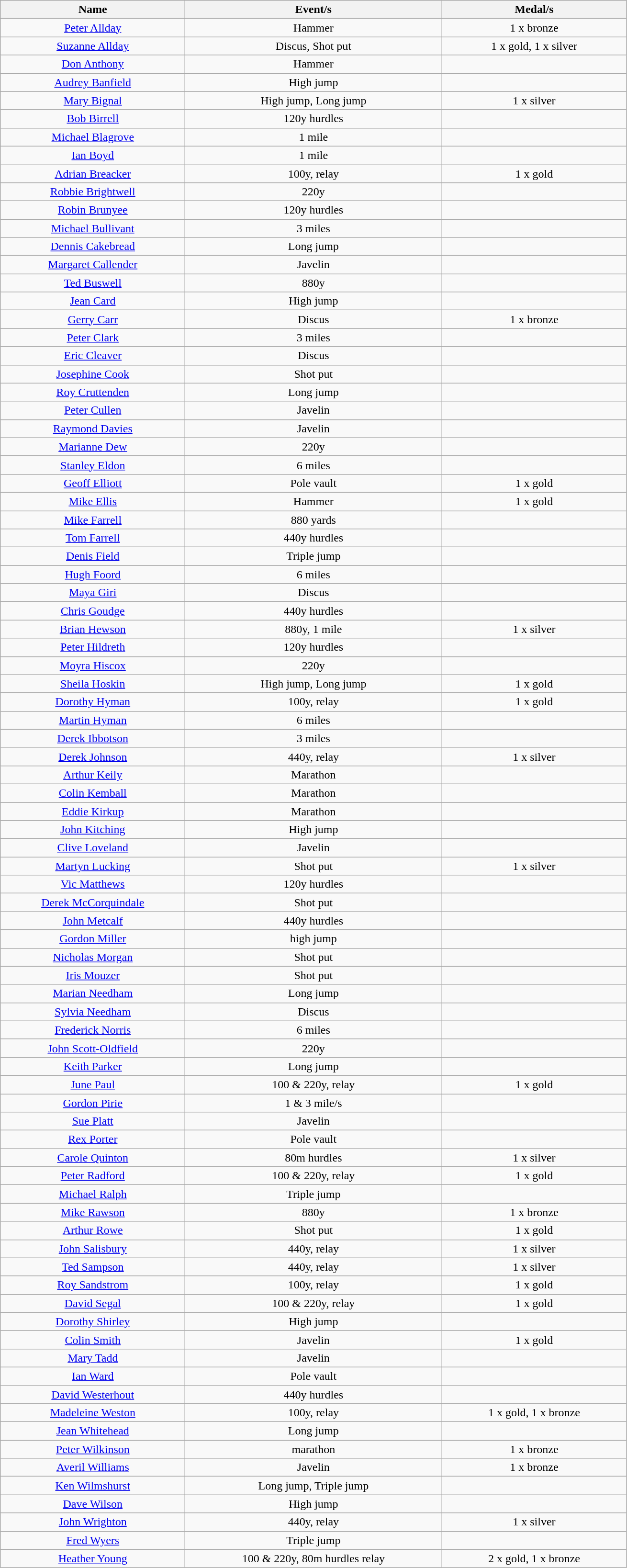<table class="wikitable" style="text-align: center">
<tr>
<th width=250>Name</th>
<th width=350>Event/s</th>
<th width=250>Medal/s</th>
</tr>
<tr>
<td><a href='#'>Peter Allday</a></td>
<td>Hammer</td>
<td>1 x bronze</td>
</tr>
<tr>
<td><a href='#'>Suzanne Allday</a></td>
<td>Discus, Shot put</td>
<td>1 x gold, 1 x silver</td>
</tr>
<tr>
<td><a href='#'>Don Anthony</a></td>
<td>Hammer</td>
<td></td>
</tr>
<tr>
<td><a href='#'>Audrey Banfield</a></td>
<td>High jump</td>
<td></td>
</tr>
<tr>
<td><a href='#'>Mary Bignal</a></td>
<td>High jump, Long jump</td>
<td>1 x silver</td>
</tr>
<tr>
<td><a href='#'>Bob Birrell</a></td>
<td>120y hurdles</td>
<td></td>
</tr>
<tr>
<td><a href='#'>Michael Blagrove</a></td>
<td>1 mile</td>
<td></td>
</tr>
<tr>
<td><a href='#'>Ian Boyd</a></td>
<td>1 mile</td>
<td></td>
</tr>
<tr>
<td><a href='#'>Adrian Breacker</a></td>
<td>100y, relay</td>
<td>1 x gold</td>
</tr>
<tr>
<td><a href='#'>Robbie Brightwell</a></td>
<td>220y</td>
<td></td>
</tr>
<tr>
<td><a href='#'>Robin Brunyee</a></td>
<td>120y hurdles</td>
<td></td>
</tr>
<tr>
<td><a href='#'>Michael Bullivant</a></td>
<td>3 miles</td>
<td></td>
</tr>
<tr>
<td><a href='#'>Dennis Cakebread</a></td>
<td>Long jump</td>
<td></td>
</tr>
<tr>
<td><a href='#'>Margaret Callender</a></td>
<td>Javelin</td>
<td></td>
</tr>
<tr>
<td><a href='#'>Ted Buswell</a></td>
<td>880y</td>
<td></td>
</tr>
<tr>
<td><a href='#'>Jean Card</a></td>
<td>High jump</td>
<td></td>
</tr>
<tr>
<td><a href='#'>Gerry Carr</a></td>
<td>Discus</td>
<td>1 x bronze</td>
</tr>
<tr>
<td><a href='#'>Peter Clark</a></td>
<td>3 miles</td>
<td></td>
</tr>
<tr>
<td><a href='#'>Eric Cleaver</a></td>
<td>Discus</td>
<td></td>
</tr>
<tr>
<td><a href='#'>Josephine Cook</a></td>
<td>Shot put</td>
<td></td>
</tr>
<tr>
<td><a href='#'>Roy Cruttenden</a></td>
<td>Long jump</td>
<td></td>
</tr>
<tr>
<td><a href='#'>Peter Cullen</a></td>
<td>Javelin</td>
<td></td>
</tr>
<tr>
<td><a href='#'>Raymond Davies</a></td>
<td>Javelin</td>
<td></td>
</tr>
<tr>
<td><a href='#'>Marianne Dew</a></td>
<td>220y</td>
<td></td>
</tr>
<tr>
<td><a href='#'>Stanley Eldon</a></td>
<td>6 miles</td>
<td></td>
</tr>
<tr>
<td><a href='#'>Geoff Elliott</a></td>
<td>Pole vault</td>
<td>1 x gold</td>
</tr>
<tr>
<td><a href='#'>Mike Ellis</a></td>
<td>Hammer</td>
<td>1 x gold</td>
</tr>
<tr>
<td><a href='#'>Mike Farrell</a></td>
<td>880 yards</td>
<td></td>
</tr>
<tr>
<td><a href='#'>Tom Farrell</a></td>
<td>440y hurdles</td>
<td></td>
</tr>
<tr>
<td><a href='#'>Denis Field</a></td>
<td>Triple jump</td>
<td></td>
</tr>
<tr>
<td><a href='#'>Hugh Foord</a></td>
<td>6 miles</td>
<td></td>
</tr>
<tr>
<td><a href='#'>Maya Giri</a></td>
<td>Discus</td>
<td></td>
</tr>
<tr>
<td><a href='#'>Chris Goudge</a></td>
<td>440y hurdles</td>
<td></td>
</tr>
<tr>
<td><a href='#'>Brian Hewson</a></td>
<td>880y, 1 mile</td>
<td>1 x silver</td>
</tr>
<tr>
<td><a href='#'>Peter Hildreth</a></td>
<td>120y hurdles</td>
<td></td>
</tr>
<tr>
<td><a href='#'>Moyra Hiscox</a></td>
<td>220y</td>
<td></td>
</tr>
<tr>
<td><a href='#'>Sheila Hoskin</a></td>
<td>High jump, Long jump</td>
<td>1 x gold</td>
</tr>
<tr>
<td><a href='#'>Dorothy Hyman</a></td>
<td>100y, relay</td>
<td>1 x gold</td>
</tr>
<tr>
<td><a href='#'>Martin Hyman</a></td>
<td>6 miles</td>
<td></td>
</tr>
<tr>
<td><a href='#'>Derek Ibbotson</a></td>
<td>3 miles</td>
<td></td>
</tr>
<tr>
<td><a href='#'>Derek Johnson</a></td>
<td>440y, relay</td>
<td>1 x silver</td>
</tr>
<tr>
<td><a href='#'>Arthur Keily</a></td>
<td>Marathon</td>
<td></td>
</tr>
<tr>
<td><a href='#'>Colin Kemball</a></td>
<td>Marathon</td>
<td></td>
</tr>
<tr>
<td><a href='#'>Eddie Kirkup</a></td>
<td>Marathon</td>
<td></td>
</tr>
<tr>
<td><a href='#'>John Kitching</a></td>
<td>High jump</td>
<td></td>
</tr>
<tr>
<td><a href='#'>Clive Loveland</a></td>
<td>Javelin</td>
<td></td>
</tr>
<tr>
<td><a href='#'>Martyn Lucking</a></td>
<td>Shot put</td>
<td>1 x silver</td>
</tr>
<tr>
<td><a href='#'>Vic Matthews</a></td>
<td>120y hurdles</td>
<td></td>
</tr>
<tr>
<td><a href='#'>Derek McCorquindale</a></td>
<td>Shot put</td>
<td></td>
</tr>
<tr>
<td><a href='#'>John Metcalf</a></td>
<td>440y hurdles</td>
<td></td>
</tr>
<tr>
<td><a href='#'>Gordon Miller</a></td>
<td>high jump</td>
<td></td>
</tr>
<tr>
<td><a href='#'>Nicholas Morgan</a></td>
<td>Shot put</td>
<td></td>
</tr>
<tr>
<td><a href='#'>Iris Mouzer</a></td>
<td>Shot put</td>
<td></td>
</tr>
<tr>
<td><a href='#'>Marian Needham</a></td>
<td>Long jump</td>
<td></td>
</tr>
<tr>
<td><a href='#'>Sylvia Needham</a></td>
<td>Discus</td>
<td></td>
</tr>
<tr>
<td><a href='#'>Frederick Norris</a></td>
<td>6 miles</td>
<td></td>
</tr>
<tr>
<td><a href='#'>John Scott-Oldfield</a></td>
<td>220y</td>
<td></td>
</tr>
<tr>
<td><a href='#'>Keith Parker</a></td>
<td>Long jump</td>
<td></td>
</tr>
<tr>
<td><a href='#'>June Paul</a></td>
<td>100 & 220y, relay</td>
<td>1 x gold</td>
</tr>
<tr>
<td><a href='#'>Gordon Pirie</a></td>
<td>1 & 3 mile/s</td>
<td></td>
</tr>
<tr>
<td><a href='#'>Sue Platt</a></td>
<td>Javelin</td>
<td></td>
</tr>
<tr>
<td><a href='#'>Rex Porter</a></td>
<td>Pole vault</td>
<td></td>
</tr>
<tr>
<td><a href='#'>Carole Quinton</a></td>
<td>80m hurdles</td>
<td>1 x silver</td>
</tr>
<tr>
<td><a href='#'>Peter Radford</a></td>
<td>100 & 220y, relay</td>
<td>1 x gold</td>
</tr>
<tr>
<td><a href='#'>Michael Ralph</a></td>
<td>Triple jump</td>
<td></td>
</tr>
<tr>
<td><a href='#'>Mike Rawson</a></td>
<td>880y</td>
<td>1 x bronze</td>
</tr>
<tr>
<td><a href='#'>Arthur Rowe</a></td>
<td>Shot put</td>
<td>1 x gold</td>
</tr>
<tr>
<td><a href='#'>John Salisbury</a></td>
<td>440y, relay</td>
<td>1 x silver</td>
</tr>
<tr>
<td><a href='#'>Ted Sampson</a></td>
<td>440y, relay</td>
<td>1 x silver</td>
</tr>
<tr>
<td><a href='#'>Roy Sandstrom</a></td>
<td>100y, relay</td>
<td>1 x gold</td>
</tr>
<tr>
<td><a href='#'>David Segal</a></td>
<td>100 & 220y, relay</td>
<td>1 x gold</td>
</tr>
<tr>
<td><a href='#'>Dorothy Shirley</a></td>
<td>High jump</td>
<td></td>
</tr>
<tr>
<td><a href='#'>Colin Smith</a></td>
<td>Javelin</td>
<td>1 x gold</td>
</tr>
<tr>
<td><a href='#'>Mary Tadd</a></td>
<td>Javelin</td>
<td></td>
</tr>
<tr>
<td><a href='#'>Ian Ward</a></td>
<td>Pole vault</td>
<td></td>
</tr>
<tr>
<td><a href='#'>David Westerhout</a></td>
<td>440y hurdles</td>
<td></td>
</tr>
<tr>
<td><a href='#'>Madeleine Weston</a></td>
<td>100y, relay</td>
<td>1 x gold, 1 x bronze</td>
</tr>
<tr>
<td><a href='#'>Jean Whitehead</a></td>
<td>Long jump</td>
<td></td>
</tr>
<tr>
<td><a href='#'>Peter Wilkinson</a></td>
<td>marathon</td>
<td>1 x bronze</td>
</tr>
<tr>
<td><a href='#'>Averil Williams</a></td>
<td>Javelin</td>
<td>1 x bronze</td>
</tr>
<tr>
<td><a href='#'>Ken Wilmshurst</a></td>
<td>Long jump, Triple jump</td>
<td></td>
</tr>
<tr>
<td><a href='#'>Dave Wilson</a></td>
<td>High jump</td>
<td></td>
</tr>
<tr>
<td><a href='#'>John Wrighton</a></td>
<td>440y, relay</td>
<td>1 x silver</td>
</tr>
<tr>
<td><a href='#'>Fred Wyers</a></td>
<td>Triple jump</td>
<td></td>
</tr>
<tr>
<td><a href='#'>Heather Young</a></td>
<td>100 & 220y, 80m hurdles relay</td>
<td>2 x gold, 1 x bronze</td>
</tr>
</table>
